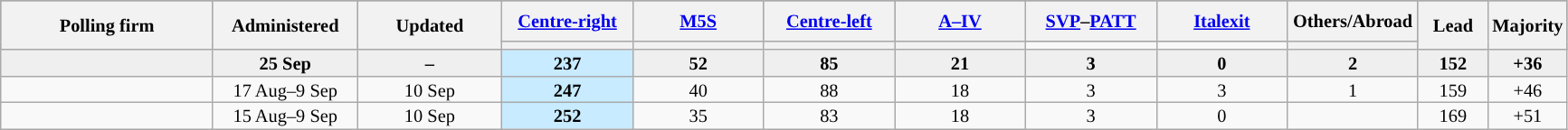<table class="wikitable mw-collapsible" style="text-align:center;font-size:85%;line-height:13px">
<tr style="height:30px; background-color:#8B8B8B">
<th rowspan="2" style="width:150px;">Polling firm</th>
<th rowspan="2" style="width:100px;">Administered</th>
<th rowspan="2" style="width:100px;">Updated</th>
<th style="width:90px;"><a href='#'>Centre-right</a></th>
<th style="width:90px;"><a href='#'>M5S</a></th>
<th style="width:90px;"><a href='#'>Centre-left</a></th>
<th style="width:90px;"><a href='#'>A–IV</a></th>
<th style="width:90px;"><a href='#'>SVP</a>–<a href='#'>PATT</a></th>
<th style="width:90px;"><a href='#'>Italexit</a></th>
<th style="width:90px;">Others/Abroad</th>
<th style="width:45px;" rowspan="2">Lead</th>
<th style="width:45px;" rowspan="2">Majority</th>
</tr>
<tr>
<th style="background:"></th>
<th style="background:"></th>
<th style="background:"></th>
<th style="background:"></th>
<td></td>
<td></td>
<th style="background:"></th>
</tr>
<tr style="background:#EFEFEF; font-weight:bold;">
<td></td>
<td>25 Sep</td>
<td>–</td>
<td style="background:#C8EBFF">237</td>
<td>52</td>
<td>85</td>
<td>21</td>
<td>3</td>
<td>0</td>
<td>2</td>
<td style="background:">152</td>
<td style="background:">+36</td>
</tr>
<tr>
<td></td>
<td>17 Aug–9 Sep</td>
<td>10 Sep</td>
<td style="background:#C8EBFF"><strong>247</strong></td>
<td>40</td>
<td>88</td>
<td>18</td>
<td>3</td>
<td>3</td>
<td>1</td>
<td style="background:">159</td>
<td style="background:">+46</td>
</tr>
<tr>
<td></td>
<td>15 Aug–9 Sep</td>
<td>10 Sep</td>
<td style="background:#C8EBFF"><strong>252</strong></td>
<td>35</td>
<td>83</td>
<td>18</td>
<td>3</td>
<td>0</td>
<td></td>
<td style="background:">169</td>
<td style="background:">+51</td>
</tr>
</table>
